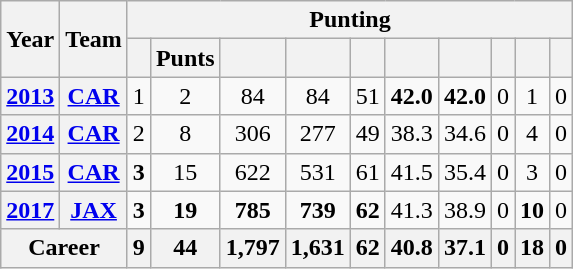<table class=wikitable style="text-align:center;">
<tr>
<th rowspan="2">Year</th>
<th rowspan="2">Team</th>
<th colspan="10">Punting</th>
</tr>
<tr>
<th></th>
<th>Punts</th>
<th></th>
<th></th>
<th></th>
<th></th>
<th></th>
<th></th>
<th></th>
<th></th>
</tr>
<tr>
<th><a href='#'>2013</a></th>
<th><a href='#'>CAR</a></th>
<td>1</td>
<td>2</td>
<td>84</td>
<td>84</td>
<td>51</td>
<td><strong>42.0</strong></td>
<td><strong>42.0</strong></td>
<td>0</td>
<td>1</td>
<td>0</td>
</tr>
<tr>
<th><a href='#'>2014</a></th>
<th><a href='#'>CAR</a></th>
<td>2</td>
<td>8</td>
<td>306</td>
<td>277</td>
<td>49</td>
<td>38.3</td>
<td>34.6</td>
<td>0</td>
<td>4</td>
<td>0</td>
</tr>
<tr>
<th><a href='#'>2015</a></th>
<th><a href='#'>CAR</a></th>
<td><strong>3</strong></td>
<td>15</td>
<td>622</td>
<td>531</td>
<td>61</td>
<td>41.5</td>
<td>35.4</td>
<td>0</td>
<td>3</td>
<td>0</td>
</tr>
<tr>
<th><a href='#'>2017</a></th>
<th><a href='#'>JAX</a></th>
<td><strong>3</strong></td>
<td><strong>19</strong></td>
<td><strong>785</strong></td>
<td><strong>739</strong></td>
<td><strong>62</strong></td>
<td>41.3</td>
<td>38.9</td>
<td>0</td>
<td><strong>10</strong></td>
<td>0</td>
</tr>
<tr>
<th colspan="2">Career</th>
<th>9</th>
<th>44</th>
<th>1,797</th>
<th>1,631</th>
<th>62</th>
<th>40.8</th>
<th>37.1</th>
<th>0</th>
<th>18</th>
<th>0</th>
</tr>
</table>
